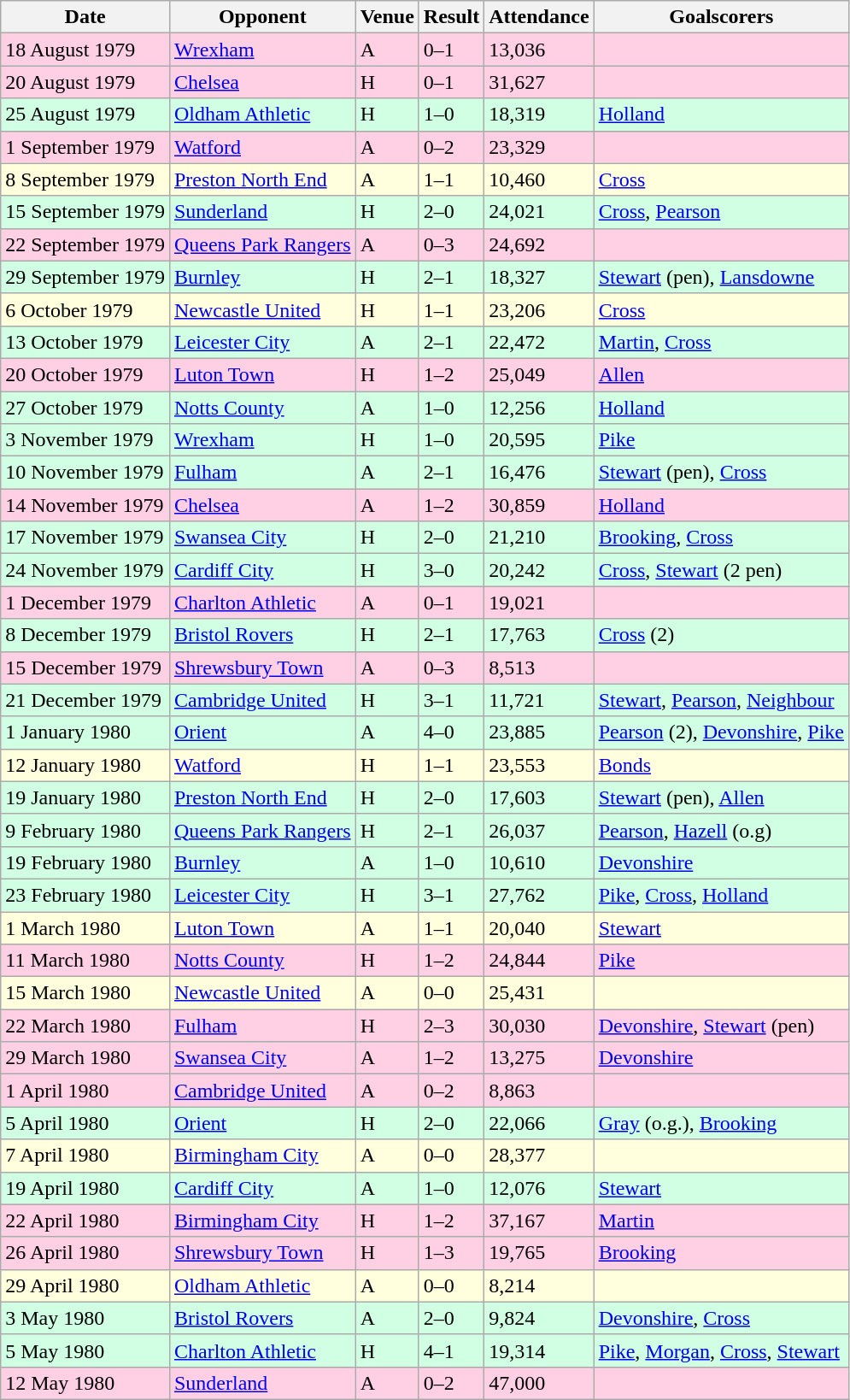<table class="wikitable">
<tr>
<th>Date</th>
<th>Opponent</th>
<th>Venue</th>
<th>Result</th>
<th>Attendance</th>
<th>Goalscorers</th>
</tr>
<tr style="background-color: #ffd0e3;">
<td>18 August 1979</td>
<td><a href='#'>Wrexham</a></td>
<td>A</td>
<td>0–1</td>
<td>13,036</td>
<td></td>
</tr>
<tr style="background-color: #ffd0e3;">
<td>20 August 1979</td>
<td><a href='#'>Chelsea</a></td>
<td>H</td>
<td>0–1</td>
<td>31,627</td>
<td></td>
</tr>
<tr style="background-color: #d0ffe3;">
<td>25 August 1979</td>
<td><a href='#'>Oldham Athletic</a></td>
<td>H</td>
<td>1–0</td>
<td>18,319</td>
<td><a href='#'>Holland</a></td>
</tr>
<tr style="background-color: #ffd0e3;">
<td>1 September 1979</td>
<td><a href='#'>Watford</a></td>
<td>A</td>
<td>0–2</td>
<td>23,329</td>
<td></td>
</tr>
<tr style="background-color: #ffffdd;">
<td>8 September 1979</td>
<td><a href='#'>Preston North End</a></td>
<td>A</td>
<td>1–1</td>
<td>10,460</td>
<td><a href='#'>Cross</a></td>
</tr>
<tr style="background-color: #d0ffe3;">
<td>15 September 1979</td>
<td><a href='#'>Sunderland</a></td>
<td>H</td>
<td>2–0</td>
<td>24,021</td>
<td><a href='#'>Cross</a>, <a href='#'>Pearson</a></td>
</tr>
<tr style="background-color: #ffd0e3;">
<td>22 September 1979</td>
<td><a href='#'>Queens Park Rangers</a></td>
<td>A</td>
<td>0–3</td>
<td>24,692</td>
<td></td>
</tr>
<tr style="background-color: #d0ffe3;">
<td>29 September 1979</td>
<td><a href='#'>Burnley</a></td>
<td>H</td>
<td>2–1</td>
<td>18,327</td>
<td><a href='#'>Stewart</a> (pen), <a href='#'>Lansdowne</a></td>
</tr>
<tr style="background-color: #ffffdd;">
<td>6 October 1979</td>
<td><a href='#'>Newcastle United</a></td>
<td>H</td>
<td>1–1</td>
<td>23,206</td>
<td><a href='#'>Cross</a></td>
</tr>
<tr style="background-color: #d0ffe3;">
<td>13 October 1979</td>
<td><a href='#'>Leicester City</a></td>
<td>A</td>
<td>2–1</td>
<td>22,472</td>
<td><a href='#'>Martin</a>, <a href='#'>Cross</a></td>
</tr>
<tr style="background-color: #ffd0e3;">
<td>20 October 1979</td>
<td><a href='#'>Luton Town</a></td>
<td>H</td>
<td>1–2</td>
<td>25,049</td>
<td><a href='#'>Allen</a></td>
</tr>
<tr style="background-color: #d0ffe3;">
<td>27 October 1979</td>
<td><a href='#'>Notts County</a></td>
<td>A</td>
<td>1–0</td>
<td>12,256</td>
<td><a href='#'>Holland</a></td>
</tr>
<tr style="background-color: #d0ffe3;">
<td>3 November 1979</td>
<td><a href='#'>Wrexham</a></td>
<td>H</td>
<td>1–0</td>
<td>20,595</td>
<td><a href='#'>Pike</a></td>
</tr>
<tr style="background-color: #d0ffe3;">
<td>10 November 1979</td>
<td><a href='#'>Fulham</a></td>
<td>A</td>
<td>2–1</td>
<td>16,476</td>
<td><a href='#'>Stewart</a> (pen), <a href='#'>Cross</a></td>
</tr>
<tr style="background-color: #ffd0e3;">
<td>14 November 1979</td>
<td><a href='#'>Chelsea</a></td>
<td>A</td>
<td>1–2</td>
<td>30,859</td>
<td><a href='#'>Holland</a></td>
</tr>
<tr style="background-color: #d0ffe3;">
<td>17 November 1979</td>
<td><a href='#'>Swansea City</a></td>
<td>H</td>
<td>2–0</td>
<td>21,210</td>
<td><a href='#'>Brooking</a>, <a href='#'>Cross</a></td>
</tr>
<tr style="background-color: #d0ffe3;">
<td>24 November 1979</td>
<td><a href='#'>Cardiff City</a></td>
<td>H</td>
<td>3–0</td>
<td>20,242</td>
<td><a href='#'>Cross</a>, <a href='#'>Stewart</a> (2 pen)</td>
</tr>
<tr style="background-color: #ffd0e3;">
<td>1 December 1979</td>
<td><a href='#'>Charlton Athletic</a></td>
<td>A</td>
<td>0–1</td>
<td>19,021</td>
<td></td>
</tr>
<tr style="background-color: #d0ffe3;">
<td>8 December 1979</td>
<td><a href='#'>Bristol Rovers</a></td>
<td>H</td>
<td>2–1</td>
<td>17,763</td>
<td><a href='#'>Cross</a> (2)</td>
</tr>
<tr style="background-color: #ffd0e3;">
<td>15 December 1979</td>
<td><a href='#'>Shrewsbury Town</a></td>
<td>A</td>
<td>0–3</td>
<td>8,513</td>
<td></td>
</tr>
<tr style="background-color: #d0ffe3;">
<td>21 December 1979</td>
<td><a href='#'>Cambridge United</a></td>
<td>H</td>
<td>3–1</td>
<td>11,721</td>
<td><a href='#'>Stewart</a>, <a href='#'>Pearson</a>, <a href='#'>Neighbour</a></td>
</tr>
<tr style="background-color: #d0ffe3;">
<td>1 January 1980</td>
<td><a href='#'>Orient</a></td>
<td>A</td>
<td>4–0</td>
<td>23,885</td>
<td><a href='#'>Pearson</a> (2), <a href='#'>Devonshire</a>, <a href='#'>Pike</a></td>
</tr>
<tr style="background-color: #ffffdd;">
<td>12 January 1980</td>
<td><a href='#'>Watford</a></td>
<td>H</td>
<td>1–1</td>
<td>23,553</td>
<td><a href='#'>Bonds</a></td>
</tr>
<tr style="background-color: #d0ffe3;">
<td>19 January 1980</td>
<td><a href='#'>Preston North End</a></td>
<td>H</td>
<td>2–0</td>
<td>17,603</td>
<td><a href='#'>Stewart</a> (pen), <a href='#'>Allen</a></td>
</tr>
<tr style="background-color: #d0ffe3;">
<td>9 February 1980</td>
<td><a href='#'>Queens Park Rangers</a></td>
<td>H</td>
<td>2–1</td>
<td>26,037</td>
<td><a href='#'>Pearson</a>, <a href='#'>Hazell</a> (o.g)</td>
</tr>
<tr style="background-color: #d0ffe3;">
<td>19 February 1980</td>
<td><a href='#'>Burnley</a></td>
<td>A</td>
<td>1–0</td>
<td>10,610</td>
<td><a href='#'>Devonshire</a></td>
</tr>
<tr style="background-color: #d0ffe3;">
<td>23 February 1980</td>
<td><a href='#'>Leicester City</a></td>
<td>H</td>
<td>3–1</td>
<td>27,762</td>
<td><a href='#'>Pike</a>, <a href='#'>Cross</a>, <a href='#'>Holland</a></td>
</tr>
<tr style="background-color: #ffffdd;">
<td>1 March 1980</td>
<td><a href='#'>Luton Town</a></td>
<td>A</td>
<td>1–1</td>
<td>20,040</td>
<td><a href='#'>Stewart</a></td>
</tr>
<tr style="background-color: #ffd0e3;">
<td>11 March 1980</td>
<td><a href='#'>Notts County</a></td>
<td>H</td>
<td>1–2</td>
<td>24,844</td>
<td><a href='#'>Pike</a></td>
</tr>
<tr style="background-color: #ffffdd;">
<td>15 March 1980</td>
<td><a href='#'>Newcastle United</a></td>
<td>A</td>
<td>0–0</td>
<td>25,431</td>
<td></td>
</tr>
<tr style="background-color: #ffd0e3;">
<td>22 March 1980</td>
<td><a href='#'>Fulham</a></td>
<td>H</td>
<td>2–3</td>
<td>30,030</td>
<td><a href='#'>Devonshire</a>, <a href='#'>Stewart</a> (pen)</td>
</tr>
<tr style="background-color: #ffd0e3;">
<td>29 March 1980</td>
<td><a href='#'>Swansea City</a></td>
<td>A</td>
<td>1–2</td>
<td>13,275</td>
<td><a href='#'>Devonshire</a></td>
</tr>
<tr style="background-color: #ffd0e3;">
<td>1 April 1980</td>
<td><a href='#'>Cambridge United</a></td>
<td>A</td>
<td>0–2</td>
<td>8,863</td>
<td></td>
</tr>
<tr style="background-color: #d0ffe3;">
<td>5 April 1980</td>
<td><a href='#'>Orient</a></td>
<td>H</td>
<td>2–0</td>
<td>22,066</td>
<td><a href='#'>Gray</a> (o.g.), <a href='#'>Brooking</a></td>
</tr>
<tr style="background-color: #ffffdd;">
<td>7 April 1980</td>
<td><a href='#'>Birmingham City</a></td>
<td>A</td>
<td>0–0</td>
<td>28,377</td>
<td></td>
</tr>
<tr style="background-color: #d0ffe3;">
<td>19 April 1980</td>
<td><a href='#'>Cardiff City</a></td>
<td>A</td>
<td>1–0</td>
<td>12,076</td>
<td><a href='#'>Stewart</a></td>
</tr>
<tr style="background-color: #ffd0e3;">
<td>22 April 1980</td>
<td><a href='#'>Birmingham City</a></td>
<td>H</td>
<td>1–2</td>
<td>37,167</td>
<td><a href='#'>Martin</a></td>
</tr>
<tr style="background-color: #ffd0e3;">
<td>26 April 1980</td>
<td><a href='#'>Shrewsbury Town</a></td>
<td>H</td>
<td>1–3</td>
<td>19,765</td>
<td><a href='#'>Brooking</a></td>
</tr>
<tr style="background-color: #ffffdd;">
<td>29 April 1980</td>
<td><a href='#'>Oldham Athletic</a></td>
<td>A</td>
<td>0–0</td>
<td>8,214</td>
<td></td>
</tr>
<tr style="background-color: #d0ffe3;">
<td>3 May 1980</td>
<td><a href='#'>Bristol Rovers</a></td>
<td>A</td>
<td>2–0</td>
<td>9,824</td>
<td><a href='#'>Devonshire</a>, <a href='#'>Cross</a></td>
</tr>
<tr style="background-color: #d0ffe3;">
<td>5 May 1980</td>
<td><a href='#'>Charlton Athletic</a></td>
<td>H</td>
<td>4–1</td>
<td>19,314</td>
<td><a href='#'>Pike</a>, <a href='#'>Morgan</a>, <a href='#'>Cross</a>, <a href='#'>Stewart</a></td>
</tr>
<tr style="background-color: #ffd0e3;">
<td>12 May 1980</td>
<td><a href='#'>Sunderland</a></td>
<td>A</td>
<td>0–2</td>
<td>47,000</td>
<td></td>
</tr>
</table>
